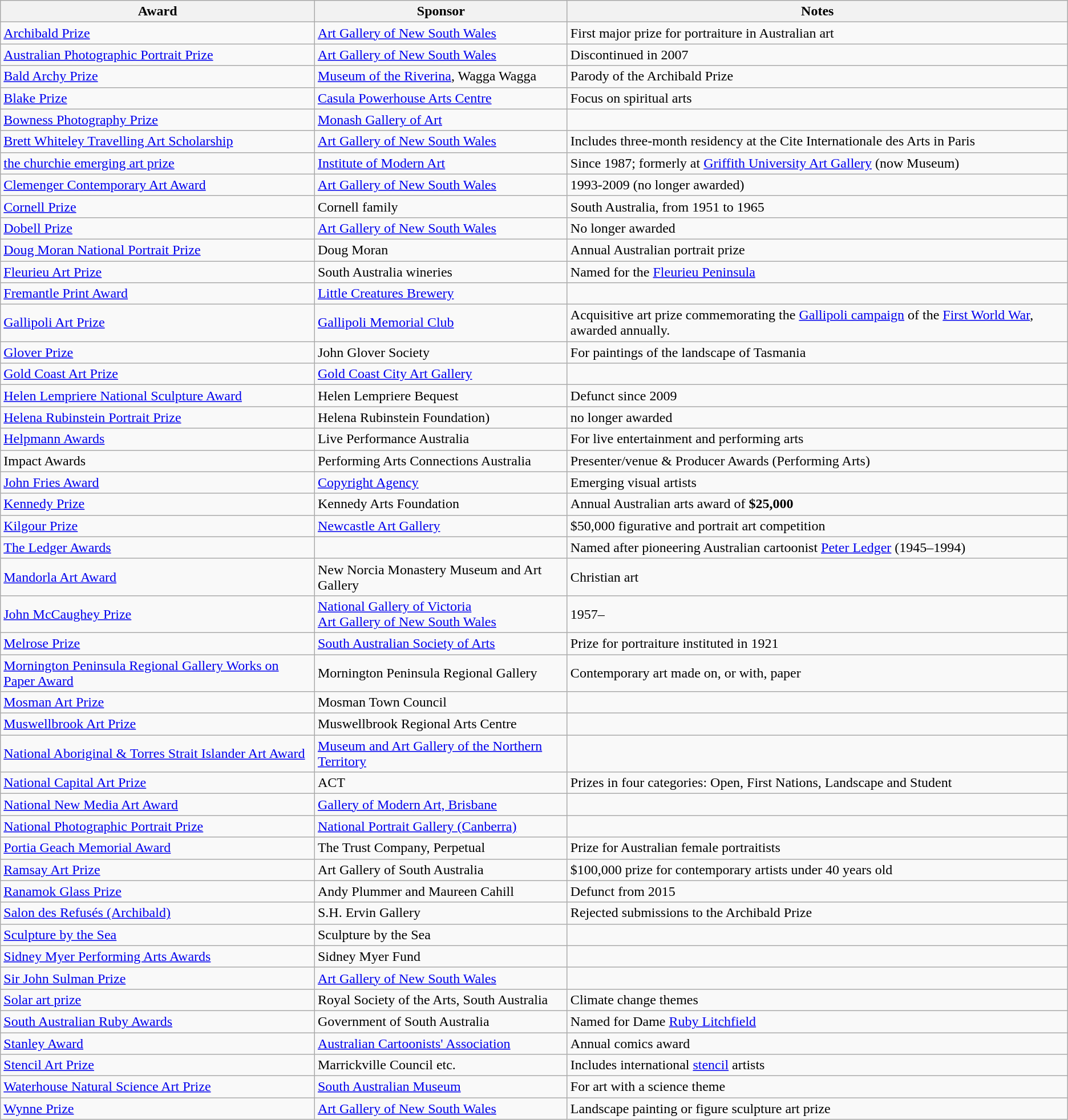<table class="wikitable sortable">
<tr>
<th>Award</th>
<th>Sponsor</th>
<th>Notes</th>
</tr>
<tr>
<td><a href='#'>Archibald Prize</a></td>
<td><a href='#'>Art Gallery of New South Wales</a></td>
<td>First major prize for portraiture in Australian art</td>
</tr>
<tr>
<td><a href='#'>Australian Photographic Portrait Prize</a></td>
<td><a href='#'>Art Gallery of New South Wales</a></td>
<td>Discontinued in 2007</td>
</tr>
<tr>
<td><a href='#'>Bald Archy Prize</a></td>
<td><a href='#'>Museum of the Riverina</a>, Wagga Wagga</td>
<td>Parody of the Archibald Prize</td>
</tr>
<tr>
<td><a href='#'>Blake Prize</a></td>
<td><a href='#'>Casula Powerhouse Arts Centre</a></td>
<td>Focus on spiritual arts</td>
</tr>
<tr>
<td><a href='#'>Bowness Photography Prize</a></td>
<td><a href='#'>Monash Gallery of Art</a></td>
<td></td>
</tr>
<tr>
<td><a href='#'>Brett Whiteley Travelling Art Scholarship</a></td>
<td><a href='#'>Art Gallery of New South Wales</a></td>
<td>Includes three-month residency at the Cite Internationale des Arts in Paris</td>
</tr>
<tr>
<td><a href='#'>the churchie emerging art prize</a></td>
<td><a href='#'>Institute of Modern Art</a></td>
<td>Since 1987; formerly at <a href='#'>Griffith University Art Gallery</a> (now Museum)</td>
</tr>
<tr>
<td><a href='#'>Clemenger Contemporary Art Award</a></td>
<td><a href='#'>Art Gallery of New South Wales</a></td>
<td>1993-2009 (no longer awarded)</td>
</tr>
<tr>
<td><a href='#'>Cornell Prize</a></td>
<td>Cornell family</td>
<td>South Australia, from 1951 to 1965</td>
</tr>
<tr>
<td><a href='#'>Dobell Prize</a></td>
<td><a href='#'>Art Gallery of New South Wales</a></td>
<td>No longer awarded</td>
</tr>
<tr>
<td><a href='#'>Doug Moran National Portrait Prize</a></td>
<td>Doug Moran</td>
<td>Annual Australian portrait prize</td>
</tr>
<tr>
<td><a href='#'>Fleurieu Art Prize</a></td>
<td>South Australia wineries</td>
<td>Named for the <a href='#'>Fleurieu Peninsula</a></td>
</tr>
<tr>
<td><a href='#'>Fremantle Print Award</a></td>
<td><a href='#'>Little Creatures Brewery</a></td>
<td></td>
</tr>
<tr>
<td><a href='#'>Gallipoli Art Prize</a></td>
<td><a href='#'>Gallipoli Memorial Club</a></td>
<td>Acquisitive art prize commemorating the <a href='#'>Gallipoli campaign</a> of the <a href='#'>First World War</a>, awarded annually.</td>
</tr>
<tr>
<td><a href='#'>Glover Prize</a></td>
<td>John Glover Society</td>
<td>For paintings of the landscape of Tasmania</td>
</tr>
<tr>
<td><a href='#'>Gold Coast Art Prize</a></td>
<td><a href='#'>Gold Coast City Art Gallery</a></td>
<td></td>
</tr>
<tr>
<td><a href='#'>Helen Lempriere National Sculpture Award</a></td>
<td>Helen Lempriere Bequest</td>
<td>Defunct since 2009</td>
</tr>
<tr>
<td><a href='#'>Helena Rubinstein Portrait Prize</a></td>
<td>Helena Rubinstein Foundation)</td>
<td>no longer awarded</td>
</tr>
<tr>
<td><a href='#'>Helpmann Awards</a></td>
<td>Live Performance Australia</td>
<td>For live entertainment and performing arts</td>
</tr>
<tr>
<td>Impact Awards</td>
<td>Performing Arts Connections Australia</td>
<td>Presenter/venue & Producer Awards (Performing Arts)</td>
</tr>
<tr>
<td><a href='#'>John Fries Award</a></td>
<td><a href='#'>Copyright Agency</a></td>
<td>Emerging visual artists</td>
</tr>
<tr>
<td><a href='#'>Kennedy Prize</a></td>
<td>Kennedy Arts Foundation</td>
<td>Annual Australian arts award of <strong>$25,000</strong></td>
</tr>
<tr>
<td><a href='#'>Kilgour Prize</a></td>
<td><a href='#'>Newcastle Art Gallery</a></td>
<td>$50,000 figurative and portrait art competition</td>
</tr>
<tr>
<td><a href='#'>The Ledger Awards</a></td>
<td></td>
<td>Named after pioneering Australian cartoonist <a href='#'>Peter Ledger</a> (1945–1994)</td>
</tr>
<tr>
<td><a href='#'>Mandorla Art Award</a></td>
<td>New Norcia Monastery Museum and Art Gallery</td>
<td>Christian art</td>
</tr>
<tr>
<td><a href='#'>John McCaughey Prize</a></td>
<td><a href='#'>National Gallery of Victoria</a> <br> <a href='#'>Art Gallery of New South Wales</a></td>
<td>1957–</td>
</tr>
<tr>
<td><a href='#'>Melrose Prize</a></td>
<td><a href='#'>South Australian Society of Arts</a></td>
<td>Prize for portraiture instituted in 1921</td>
</tr>
<tr>
<td><a href='#'>Mornington Peninsula Regional Gallery Works on Paper Award</a></td>
<td>Mornington Peninsula Regional Gallery</td>
<td>Contemporary art made on, or with, paper</td>
</tr>
<tr>
<td><a href='#'>Mosman Art Prize</a></td>
<td>Mosman Town Council</td>
<td></td>
</tr>
<tr>
<td><a href='#'>Muswellbrook Art Prize</a></td>
<td>Muswellbrook Regional Arts Centre</td>
<td></td>
</tr>
<tr>
<td><a href='#'>National Aboriginal & Torres Strait Islander Art Award</a></td>
<td><a href='#'>Museum and Art Gallery of the Northern Territory</a></td>
<td></td>
</tr>
<tr>
<td><a href='#'>National Capital Art Prize</a></td>
<td>ACT</td>
<td>Prizes in four categories: Open, First Nations, Landscape and Student</td>
</tr>
<tr>
<td><a href='#'>National New Media Art Award</a></td>
<td><a href='#'>Gallery of Modern Art, Brisbane</a></td>
<td></td>
</tr>
<tr>
<td><a href='#'>National Photographic Portrait Prize</a></td>
<td><a href='#'>National Portrait Gallery (Canberra)</a></td>
<td></td>
</tr>
<tr>
<td><a href='#'>Portia Geach Memorial Award</a></td>
<td>The Trust Company, Perpetual</td>
<td>Prize for Australian female portraitists</td>
</tr>
<tr>
<td><a href='#'>Ramsay Art Prize</a></td>
<td>Art Gallery of South Australia</td>
<td>$100,000 prize for contemporary artists under 40 years old</td>
</tr>
<tr>
<td><a href='#'>Ranamok Glass Prize</a></td>
<td>Andy Plummer and Maureen Cahill</td>
<td>Defunct from 2015</td>
</tr>
<tr>
<td><a href='#'>Salon des Refusés (Archibald)</a></td>
<td>S.H. Ervin Gallery</td>
<td>Rejected submissions to the Archibald Prize</td>
</tr>
<tr>
<td><a href='#'>Sculpture by the Sea</a></td>
<td>Sculpture by the Sea</td>
<td></td>
</tr>
<tr>
<td><a href='#'>Sidney Myer Performing Arts Awards</a></td>
<td>Sidney Myer Fund</td>
<td></td>
</tr>
<tr>
<td><a href='#'>Sir John Sulman Prize</a></td>
<td><a href='#'>Art Gallery of New South Wales</a></td>
<td></td>
</tr>
<tr>
<td><a href='#'>Solar art prize</a></td>
<td>Royal Society of the Arts, South Australia</td>
<td>Climate change themes</td>
</tr>
<tr>
<td><a href='#'>South Australian Ruby Awards</a></td>
<td>Government of South Australia</td>
<td>Named for Dame <a href='#'>Ruby Litchfield</a></td>
</tr>
<tr>
<td><a href='#'>Stanley Award</a></td>
<td><a href='#'>Australian Cartoonists' Association</a></td>
<td>Annual comics award</td>
</tr>
<tr>
<td><a href='#'>Stencil Art Prize</a></td>
<td>Marrickville Council etc.</td>
<td>Includes international <a href='#'>stencil</a> artists</td>
</tr>
<tr>
<td><a href='#'>Waterhouse Natural Science Art Prize</a></td>
<td><a href='#'>South Australian Museum</a></td>
<td>For art with a science theme</td>
</tr>
<tr>
<td><a href='#'>Wynne Prize</a></td>
<td><a href='#'>Art Gallery of New South Wales</a></td>
<td>Landscape painting or figure sculpture art prize</td>
</tr>
</table>
